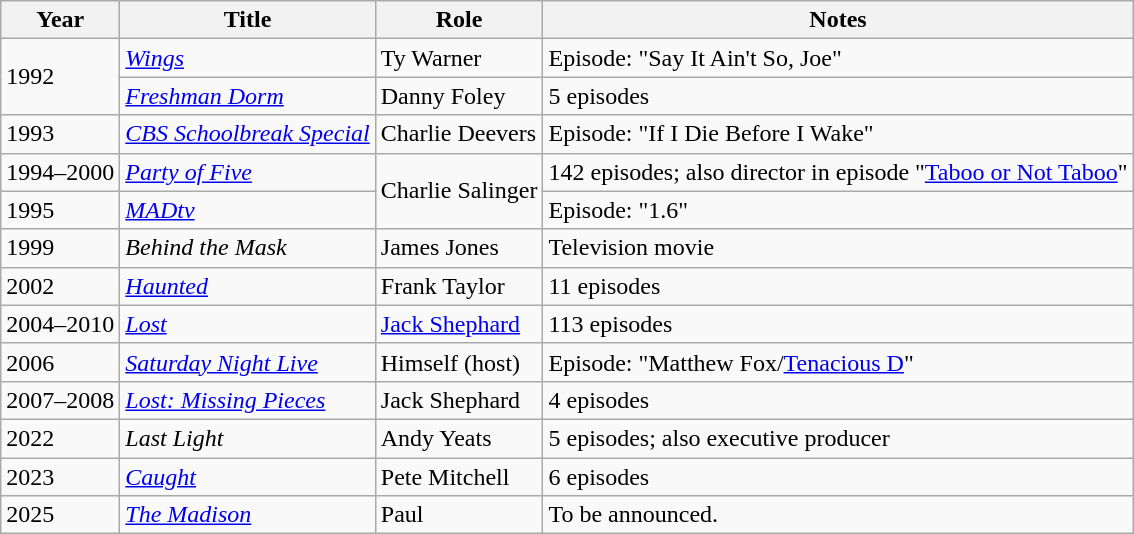<table class="wikitable sortable">
<tr>
<th>Year</th>
<th>Title</th>
<th>Role</th>
<th class="unsortable">Notes</th>
</tr>
<tr>
<td rowspan=2>1992</td>
<td><em><a href='#'>Wings</a></em></td>
<td>Ty Warner</td>
<td>Episode: "Say It Ain't So, Joe"</td>
</tr>
<tr>
<td><em><a href='#'>Freshman Dorm</a></em></td>
<td>Danny Foley</td>
<td>5 episodes</td>
</tr>
<tr>
<td>1993</td>
<td><em><a href='#'>CBS Schoolbreak Special</a></em></td>
<td>Charlie Deevers</td>
<td>Episode: "If I Die Before I Wake"</td>
</tr>
<tr>
<td>1994–2000</td>
<td><em><a href='#'>Party of Five</a></em></td>
<td rowspan=2>Charlie Salinger</td>
<td>142 episodes; also director in episode "<a href='#'>Taboo or Not Taboo</a>"</td>
</tr>
<tr>
<td>1995</td>
<td><em><a href='#'>MADtv</a></em></td>
<td>Episode: "1.6"</td>
</tr>
<tr>
<td>1999</td>
<td><em>Behind the Mask</em></td>
<td>James Jones</td>
<td>Television movie</td>
</tr>
<tr>
<td>2002</td>
<td><em><a href='#'>Haunted</a></em></td>
<td>Frank Taylor</td>
<td>11 episodes</td>
</tr>
<tr>
<td>2004–2010</td>
<td><em><a href='#'>Lost</a></em></td>
<td><a href='#'>Jack Shephard</a></td>
<td>113 episodes</td>
</tr>
<tr>
<td>2006</td>
<td><em><a href='#'>Saturday Night Live</a></em></td>
<td>Himself (host)</td>
<td>Episode: "Matthew Fox/<a href='#'>Tenacious D</a>"</td>
</tr>
<tr>
<td>2007–2008</td>
<td><em><a href='#'>Lost: Missing Pieces</a></em></td>
<td>Jack Shephard</td>
<td>4 episodes</td>
</tr>
<tr>
<td>2022</td>
<td><em>Last Light</em></td>
<td>Andy Yeats</td>
<td>5 episodes; also executive producer</td>
</tr>
<tr>
<td>2023</td>
<td><em><a href='#'>Caught</a></em></td>
<td>Pete Mitchell</td>
<td>6 episodes</td>
</tr>
<tr>
<td>2025</td>
<td><em><a href='#'>The Madison</a></em></td>
<td>Paul</td>
<td>To be announced.</td>
</tr>
</table>
